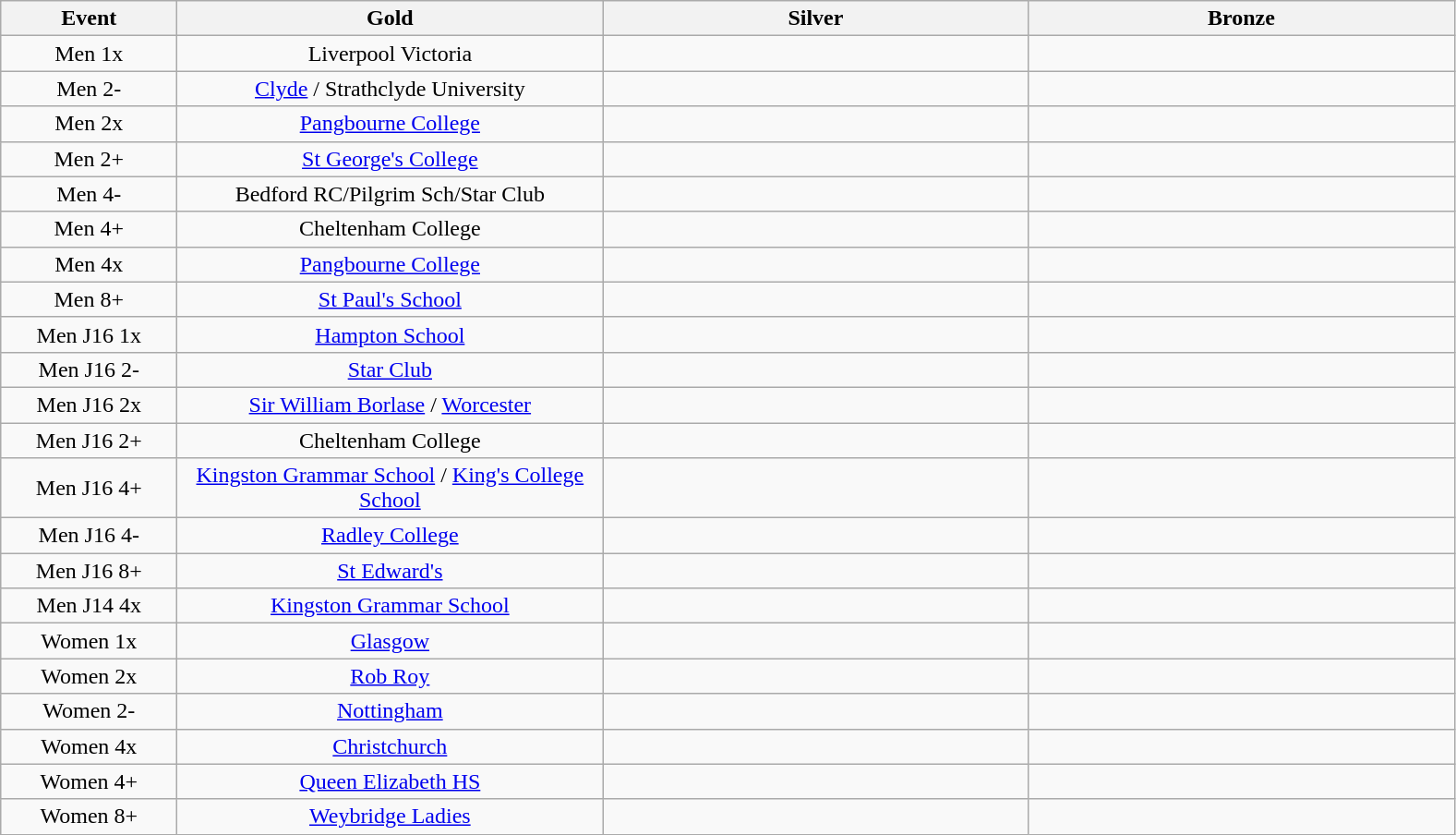<table class="wikitable" style="text-align:center">
<tr>
<th width=120>Event</th>
<th width=300>Gold</th>
<th width=300>Silver</th>
<th width=300>Bronze</th>
</tr>
<tr>
<td>Men 1x</td>
<td>Liverpool Victoria</td>
<td></td>
<td></td>
</tr>
<tr>
<td>Men 2-</td>
<td><a href='#'>Clyde</a> / Strathclyde University</td>
<td></td>
<td></td>
</tr>
<tr>
<td>Men 2x</td>
<td><a href='#'>Pangbourne College</a></td>
<td></td>
<td></td>
</tr>
<tr>
<td>Men 2+</td>
<td><a href='#'>St George's College</a></td>
<td></td>
<td></td>
</tr>
<tr>
<td>Men 4-</td>
<td>Bedford RC/Pilgrim Sch/Star Club</td>
<td></td>
<td></td>
</tr>
<tr>
<td>Men 4+</td>
<td>Cheltenham College</td>
<td></td>
<td></td>
</tr>
<tr>
<td>Men 4x</td>
<td><a href='#'>Pangbourne College</a></td>
<td></td>
<td></td>
</tr>
<tr>
<td>Men 8+</td>
<td><a href='#'>St Paul's School</a></td>
<td></td>
<td></td>
</tr>
<tr>
<td>Men J16 1x</td>
<td><a href='#'>Hampton School</a></td>
<td></td>
<td></td>
</tr>
<tr>
<td>Men J16 2-</td>
<td><a href='#'>Star Club</a></td>
<td></td>
<td></td>
</tr>
<tr>
<td>Men J16 2x</td>
<td><a href='#'>Sir William Borlase</a> / <a href='#'>Worcester</a></td>
<td></td>
<td></td>
</tr>
<tr>
<td>Men J16 2+</td>
<td>Cheltenham College</td>
<td></td>
<td></td>
</tr>
<tr>
<td>Men J16 4+</td>
<td><a href='#'>Kingston Grammar School</a> / <a href='#'>King's College School</a></td>
<td></td>
<td></td>
</tr>
<tr>
<td>Men J16 4-</td>
<td><a href='#'>Radley College</a></td>
<td></td>
<td></td>
</tr>
<tr>
<td>Men J16 8+</td>
<td><a href='#'>St Edward's</a></td>
<td></td>
<td></td>
</tr>
<tr>
<td>Men J14 4x</td>
<td><a href='#'>Kingston Grammar School</a></td>
<td></td>
<td></td>
</tr>
<tr>
<td>Women 1x</td>
<td><a href='#'>Glasgow</a></td>
<td></td>
<td></td>
</tr>
<tr>
<td>Women 2x</td>
<td><a href='#'>Rob Roy</a></td>
<td></td>
<td></td>
</tr>
<tr>
<td>Women 2-</td>
<td><a href='#'>Nottingham</a></td>
<td></td>
<td></td>
</tr>
<tr>
<td>Women 4x</td>
<td><a href='#'>Christchurch</a></td>
<td></td>
<td></td>
</tr>
<tr>
<td>Women 4+</td>
<td><a href='#'>Queen Elizabeth HS</a></td>
<td></td>
<td></td>
</tr>
<tr>
<td>Women 8+</td>
<td><a href='#'>Weybridge Ladies</a></td>
<td></td>
<td></td>
</tr>
</table>
